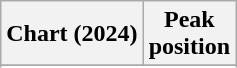<table class="wikitable sortable plainrowheaders" style="text-align:center">
<tr>
<th scope="col">Chart (2024)</th>
<th scope="col">Peak<br>position</th>
</tr>
<tr>
</tr>
<tr>
</tr>
<tr>
</tr>
<tr>
</tr>
</table>
